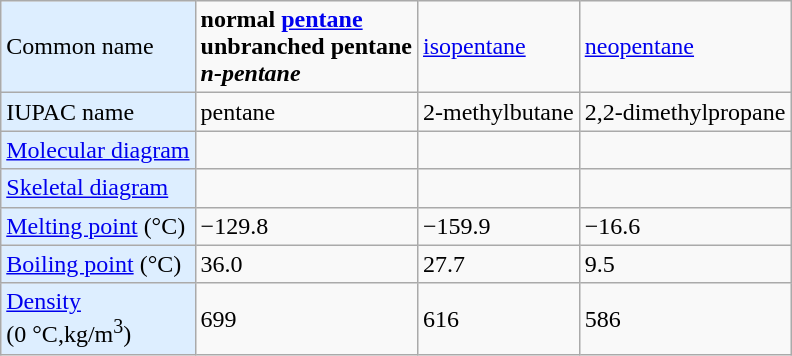<table class="wikitable" style="text-align:left">
<tr>
<td bgcolor="#ddeeff">Common name</td>
<td><strong>normal <a href='#'>pentane</a></strong><br><strong>unbranched pentane</strong><br><strong><em>n<em>-pentane<strong></td>
<td></strong><a href='#'>isopentane</a><strong></td>
<td></strong><a href='#'>neopentane</a><strong></td>
</tr>
<tr>
<td bgcolor="#ddeeff">IUPAC name</td>
<td></strong>pentane<strong></td>
<td></strong>2-methylbutane<strong></td>
<td></strong>2,2-dimethylpropane<strong></td>
</tr>
<tr>
<td bgcolor="#ddeeff"><a href='#'>Molecular diagram</a></td>
<td></td>
<td></td>
<td></td>
</tr>
<tr>
<td bgcolor="#ddeeff"><a href='#'>Skeletal diagram</a></td>
<td></td>
<td></td>
<td></td>
</tr>
<tr>
<td bgcolor="#ddeeff"><a href='#'>Melting point</a> (°C)</td>
<td>−129.8</td>
<td>−159.9</td>
<td>−16.6</td>
</tr>
<tr>
<td bgcolor="#ddeeff"><a href='#'>Boiling point</a> (°C)</td>
<td>36.0</td>
<td>27.7</td>
<td>9.5</td>
</tr>
<tr>
<td bgcolor="#ddeeff"><a href='#'>Density</a><br>(0 °C,kg/m<sup>3</sup>)</td>
<td>699</td>
<td>616</td>
<td>586</td>
</tr>
</table>
